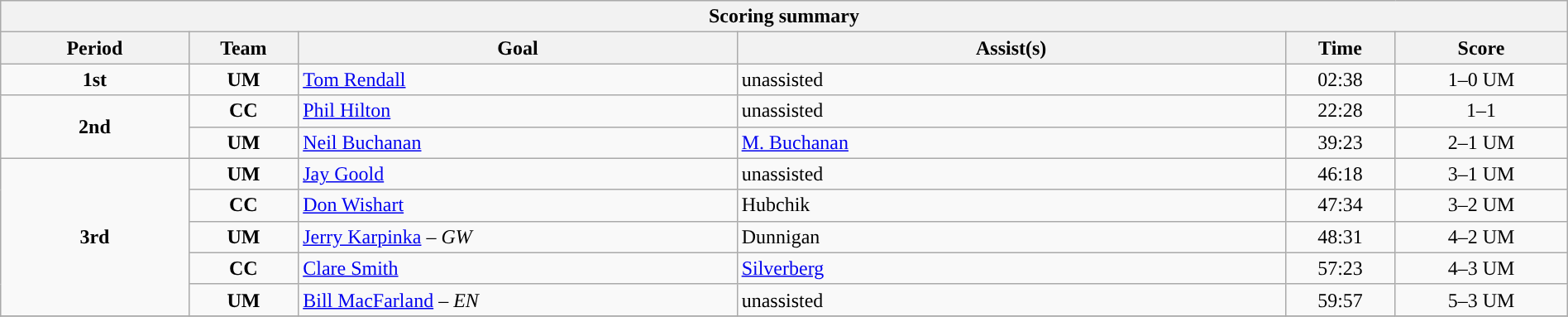<table style="width:100%;" class="wikitable">
<tr>
<th colspan=6>Scoring summary</th>
</tr>
<tr>
<th style="width:12%;">Period</th>
<th style="width:7%;">Team</th>
<th style="width:28%;">Goal</th>
<th style="width:35%;">Assist(s)</th>
<th style="width:7%;">Time</th>
<th style="width:11%;">Score</th>
</tr>
<tr>
<td style="text-align:center;" rowspan="1"><strong>1st</strong></td>
<td align=center><strong>UM</strong></td>
<td><a href='#'>Tom Rendall</a></td>
<td>unassisted</td>
<td align=center>02:38</td>
<td align=center>1–0 UM</td>
</tr>
<tr>
<td style="text-align:center;" rowspan="2"><strong>2nd</strong></td>
<td align=center><strong>CC</strong></td>
<td><a href='#'>Phil Hilton</a></td>
<td>unassisted</td>
<td align=center>22:28</td>
<td align=center>1–1</td>
</tr>
<tr>
<td align=center><strong>UM</strong></td>
<td><a href='#'>Neil Buchanan</a></td>
<td><a href='#'>M. Buchanan</a></td>
<td align=center>39:23</td>
<td align=center>2–1 UM</td>
</tr>
<tr>
<td style="text-align:center;" rowspan="5"><strong>3rd</strong></td>
<td align=center><strong>UM</strong></td>
<td><a href='#'>Jay Goold</a></td>
<td>unassisted</td>
<td align=center>46:18</td>
<td align=center>3–1 UM</td>
</tr>
<tr>
<td align=center><strong>CC</strong></td>
<td><a href='#'>Don Wishart</a></td>
<td>Hubchik</td>
<td align=center>47:34</td>
<td align=center>3–2 UM</td>
</tr>
<tr>
<td align=center><strong>UM</strong></td>
<td><a href='#'>Jerry Karpinka</a> – <em>GW</em></td>
<td>Dunnigan</td>
<td align=center>48:31</td>
<td align=center>4–2 UM</td>
</tr>
<tr>
<td align=center><strong>CC</strong></td>
<td><a href='#'>Clare Smith</a></td>
<td><a href='#'>Silverberg</a></td>
<td align=center>57:23</td>
<td align=center>4–3 UM</td>
</tr>
<tr>
<td align=center><strong>UM</strong></td>
<td><a href='#'>Bill MacFarland</a> – <em>EN</em></td>
<td>unassisted</td>
<td align=center>59:57</td>
<td align=center>5–3 UM</td>
</tr>
<tr>
</tr>
</table>
